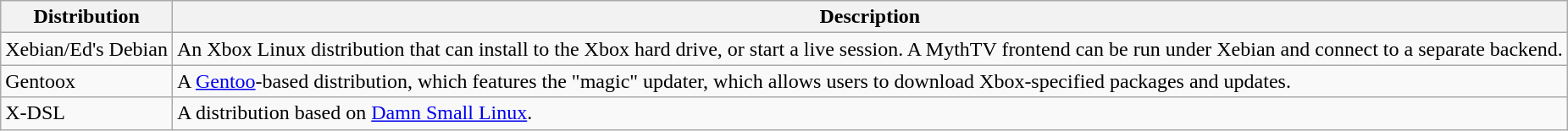<table class="wikitable">
<tr>
<th>Distribution</th>
<th>Description</th>
</tr>
<tr>
<td>Xebian/Ed's Debian</td>
<td>An Xbox Linux distribution that can install to the Xbox hard drive, or start a live session. A MythTV frontend can be run under Xebian and connect to a separate backend.</td>
</tr>
<tr>
<td>Gentoox</td>
<td>A <a href='#'>Gentoo</a>-based distribution, which features the "magic" updater, which allows users to download Xbox-specified packages and updates.</td>
</tr>
<tr>
<td>X-DSL</td>
<td>A distribution based on <a href='#'>Damn Small Linux</a>.</td>
</tr>
</table>
